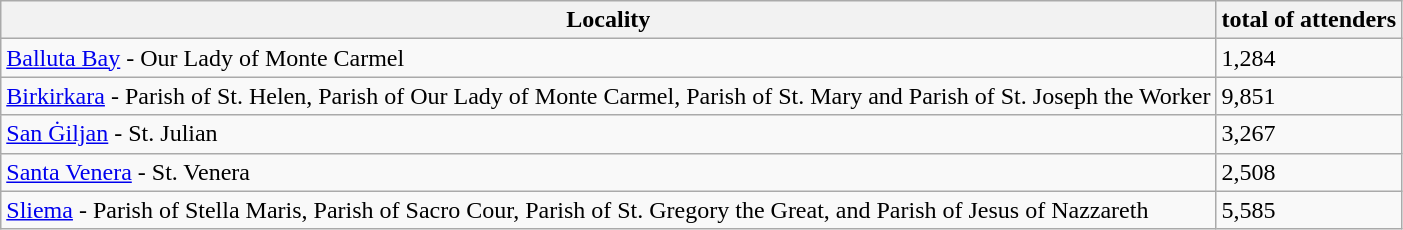<table class="wikitable">
<tr>
<th>Locality</th>
<th>total of attenders</th>
</tr>
<tr>
<td><a href='#'>Balluta Bay</a> - Our Lady of Monte Carmel</td>
<td>1,284</td>
</tr>
<tr>
<td><a href='#'>Birkirkara</a> - Parish of St. Helen, Parish of Our Lady of Monte Carmel, Parish of St. Mary and Parish of St. Joseph the Worker</td>
<td>9,851</td>
</tr>
<tr>
<td><a href='#'>San Ġiljan</a> - St. Julian</td>
<td>3,267</td>
</tr>
<tr>
<td><a href='#'>Santa Venera</a> - St. Venera</td>
<td>2,508</td>
</tr>
<tr>
<td><a href='#'>Sliema</a> - Parish of Stella Maris, Parish of Sacro Cour, Parish of St. Gregory the Great, and Parish of Jesus of Nazzareth</td>
<td>5,585</td>
</tr>
</table>
